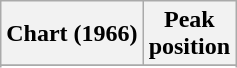<table class="wikitable sortable plainrowheaders" style="text-align:center">
<tr>
<th scope="col">Chart (1966)</th>
<th scope="col">Peak<br> position</th>
</tr>
<tr>
</tr>
<tr>
</tr>
</table>
